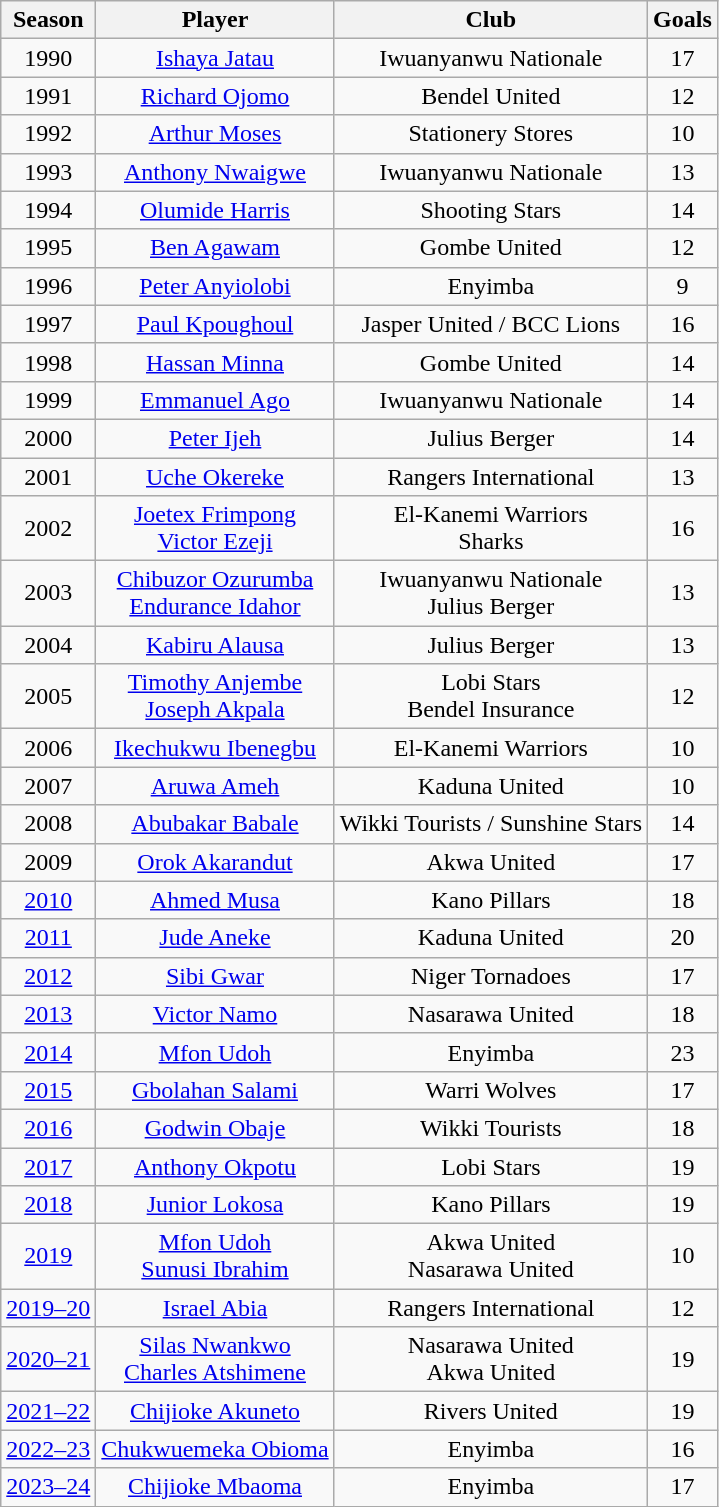<table class="wikitable" style="text-align:center">
<tr>
<th>Season</th>
<th>Player</th>
<th>Club</th>
<th>Goals</th>
</tr>
<tr align=center>
<td>1990</td>
<td> <a href='#'>Ishaya Jatau</a></td>
<td>Iwuanyanwu Nationale</td>
<td>17</td>
</tr>
<tr align=center>
<td>1991</td>
<td> <a href='#'>Richard Ojomo</a></td>
<td>Bendel United</td>
<td>12</td>
</tr>
<tr align=center>
<td>1992</td>
<td> <a href='#'>Arthur Moses</a></td>
<td>Stationery Stores</td>
<td>10</td>
</tr>
<tr align=center>
<td>1993</td>
<td> <a href='#'>Anthony Nwaigwe</a></td>
<td>Iwuanyanwu Nationale</td>
<td>13</td>
</tr>
<tr align=center>
<td>1994</td>
<td> <a href='#'>Olumide Harris</a></td>
<td>Shooting Stars</td>
<td>14</td>
</tr>
<tr align=center>
<td>1995</td>
<td> <a href='#'>Ben Agawam</a></td>
<td>Gombe United</td>
<td>12</td>
</tr>
<tr align=center>
<td>1996</td>
<td> <a href='#'>Peter Anyiolobi</a></td>
<td>Enyimba</td>
<td>9</td>
</tr>
<tr align=center>
<td>1997</td>
<td> <a href='#'>Paul Kpoughoul</a></td>
<td>Jasper United / BCC Lions</td>
<td>16</td>
</tr>
<tr align=center>
<td>1998</td>
<td> <a href='#'>Hassan Minna</a></td>
<td>Gombe United</td>
<td>14</td>
</tr>
<tr align=center>
<td>1999</td>
<td> <a href='#'>Emmanuel Ago</a></td>
<td>Iwuanyanwu Nationale</td>
<td>14</td>
</tr>
<tr align=center>
<td>2000</td>
<td> <a href='#'>Peter Ijeh</a></td>
<td>Julius Berger</td>
<td>14</td>
</tr>
<tr align=center>
<td>2001</td>
<td> <a href='#'>Uche Okereke</a></td>
<td>Rangers International</td>
<td>13</td>
</tr>
<tr align=center>
<td>2002</td>
<td> <a href='#'>Joetex Frimpong</a><br> <a href='#'>Victor Ezeji</a></td>
<td>El-Kanemi Warriors<br>Sharks</td>
<td>16</td>
</tr>
<tr align=center>
<td>2003</td>
<td> <a href='#'>Chibuzor Ozurumba</a><br> <a href='#'>Endurance Idahor</a></td>
<td>Iwuanyanwu Nationale<br>Julius Berger</td>
<td>13</td>
</tr>
<tr align=center>
<td>2004</td>
<td> <a href='#'>Kabiru Alausa</a></td>
<td>Julius Berger</td>
<td>13</td>
</tr>
<tr align=center>
<td>2005</td>
<td> <a href='#'>Timothy Anjembe</a><br> <a href='#'>Joseph Akpala</a></td>
<td>Lobi Stars<br>Bendel Insurance</td>
<td>12</td>
</tr>
<tr align=center>
<td>2006</td>
<td> <a href='#'>Ikechukwu Ibenegbu</a></td>
<td>El-Kanemi Warriors</td>
<td>10</td>
</tr>
<tr align=center>
<td>2007</td>
<td> <a href='#'>Aruwa Ameh</a></td>
<td>Kaduna United</td>
<td>10</td>
</tr>
<tr align=center>
<td>2008</td>
<td> <a href='#'>Abubakar Babale</a></td>
<td>Wikki Tourists / Sunshine Stars</td>
<td>14</td>
</tr>
<tr align=center>
<td>2009</td>
<td> <a href='#'>Orok Akarandut</a></td>
<td>Akwa United</td>
<td>17</td>
</tr>
<tr align=center>
<td><a href='#'>2010</a></td>
<td> <a href='#'>Ahmed Musa</a></td>
<td>Kano Pillars</td>
<td>18</td>
</tr>
<tr align=center>
<td><a href='#'>2011</a></td>
<td> <a href='#'>Jude Aneke</a></td>
<td>Kaduna United</td>
<td>20</td>
</tr>
<tr align=center>
<td><a href='#'>2012</a></td>
<td> <a href='#'>Sibi Gwar</a></td>
<td>Niger Tornadoes</td>
<td>17</td>
</tr>
<tr align=center>
<td><a href='#'>2013</a></td>
<td> <a href='#'>Victor Namo</a></td>
<td>Nasarawa United</td>
<td>18</td>
</tr>
<tr align=center>
<td><a href='#'>2014</a></td>
<td> <a href='#'>Mfon Udoh</a></td>
<td>Enyimba</td>
<td>23</td>
</tr>
<tr align=center>
<td><a href='#'>2015</a></td>
<td> <a href='#'>Gbolahan Salami</a></td>
<td>Warri Wolves</td>
<td>17</td>
</tr>
<tr align=center>
<td><a href='#'>2016</a></td>
<td> <a href='#'>Godwin Obaje</a></td>
<td>Wikki Tourists</td>
<td>18</td>
</tr>
<tr align=center>
<td><a href='#'>2017</a></td>
<td> <a href='#'>Anthony Okpotu</a></td>
<td>Lobi Stars</td>
<td>19</td>
</tr>
<tr align=center>
<td><a href='#'>2018</a></td>
<td> <a href='#'>Junior Lokosa</a></td>
<td>Kano Pillars</td>
<td>19</td>
</tr>
<tr align=center>
<td><a href='#'>2019</a></td>
<td> <a href='#'>Mfon Udoh</a><br> <a href='#'>Sunusi Ibrahim</a></td>
<td>Akwa United<br>Nasarawa United</td>
<td>10</td>
</tr>
<tr align=center>
<td><a href='#'>2019–20</a></td>
<td> <a href='#'>Israel Abia</a> </td>
<td>Rangers International</td>
<td>12</td>
</tr>
<tr align=center>
<td><a href='#'>2020–21</a></td>
<td> <a href='#'>Silas Nwankwo</a><br> <a href='#'>Charles Atshimene</a></td>
<td>Nasarawa United<br>Akwa United</td>
<td>19</td>
</tr>
<tr align=center>
<td><a href='#'>2021–22</a></td>
<td> <a href='#'>Chijioke Akuneto</a></td>
<td>Rivers United</td>
<td>19</td>
</tr>
<tr align=center>
<td><a href='#'>2022–23</a></td>
<td> <a href='#'>Chukwuemeka Obioma</a></td>
<td>Enyimba</td>
<td>16</td>
</tr>
<tr align=center>
<td><a href='#'>2023–24</a></td>
<td> <a href='#'>Chijioke Mbaoma</a></td>
<td>Enyimba</td>
<td>17</td>
</tr>
</table>
